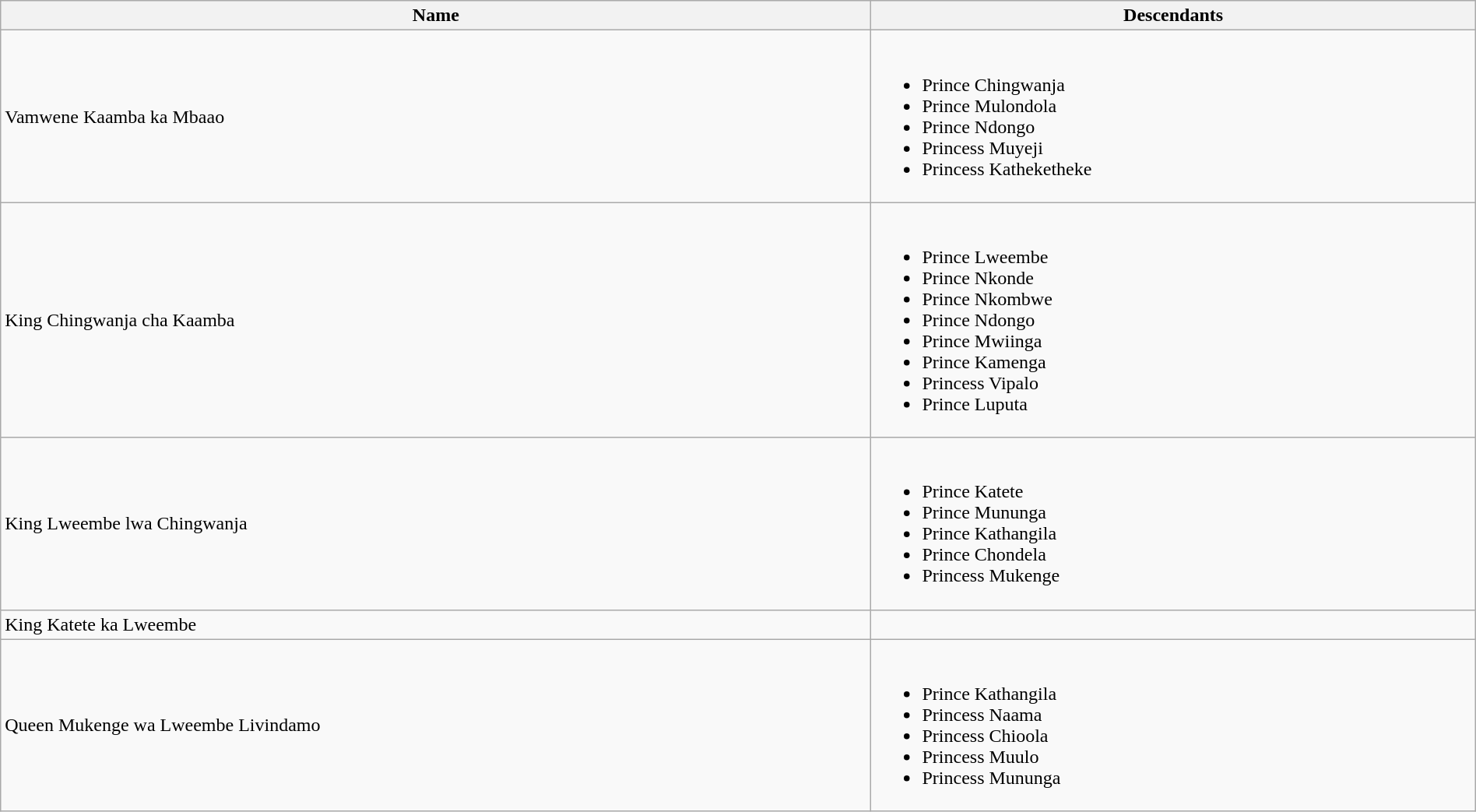<table class="wikitable" style="width: 100%; font-size: 100%;" cellpadding="2">
<tr>
<th scope="col">Name</th>
<th scope="col">Descendants</th>
</tr>
<tr align=left>
<td Queen Mbunda people>Vamwene Kaamba ka Mbaao</td>
<td><br><ul><li>Prince Chingwanja</li><li>Prince Mulondola</li><li>Prince Ndongo</li><li>Princess Muyeji</li><li>Princess Katheketheke</li></ul></td>
</tr>
<tr align=left>
<td>King Chingwanja cha Kaamba</td>
<td><br><ul><li>Prince Lweembe</li><li>Prince Nkonde</li><li>Prince Nkombwe</li><li>Prince Ndongo</li><li>Prince Mwiinga</li><li>Prince Kamenga</li><li>Princess Vipalo</li><li>Prince Luputa</li></ul></td>
</tr>
<tr align=left>
<td>King Lweembe lwa Chingwanja</td>
<td><br><ul><li>Prince Katete</li><li>Prince Mununga</li><li>Prince Kathangila</li><li>Prince Chondela</li><li>Princess Mukenge</li></ul></td>
</tr>
<tr align=left>
<td>King Katete ka Lweembe</td>
<td></td>
</tr>
<tr align=left>
<td>Queen Mukenge wa Lweembe Livindamo</td>
<td><br><ul><li>Prince Kathangila</li><li>Princess Naama</li><li>Princess Chioola</li><li>Princess Muulo</li><li>Princess Mununga</li></ul></td>
</tr>
</table>
